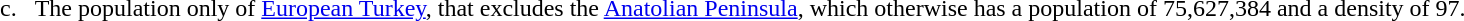<table style="margin-left:13px; line-height:150%">
<tr>
<td align="right" valign="top">c.  </td>
<td>The population only of <a href='#'>European Turkey</a>, that excludes the <a href='#'>Anatolian Peninsula</a>, which otherwise has a population of 75,627,384 and a density of 97.</td>
</tr>
</table>
